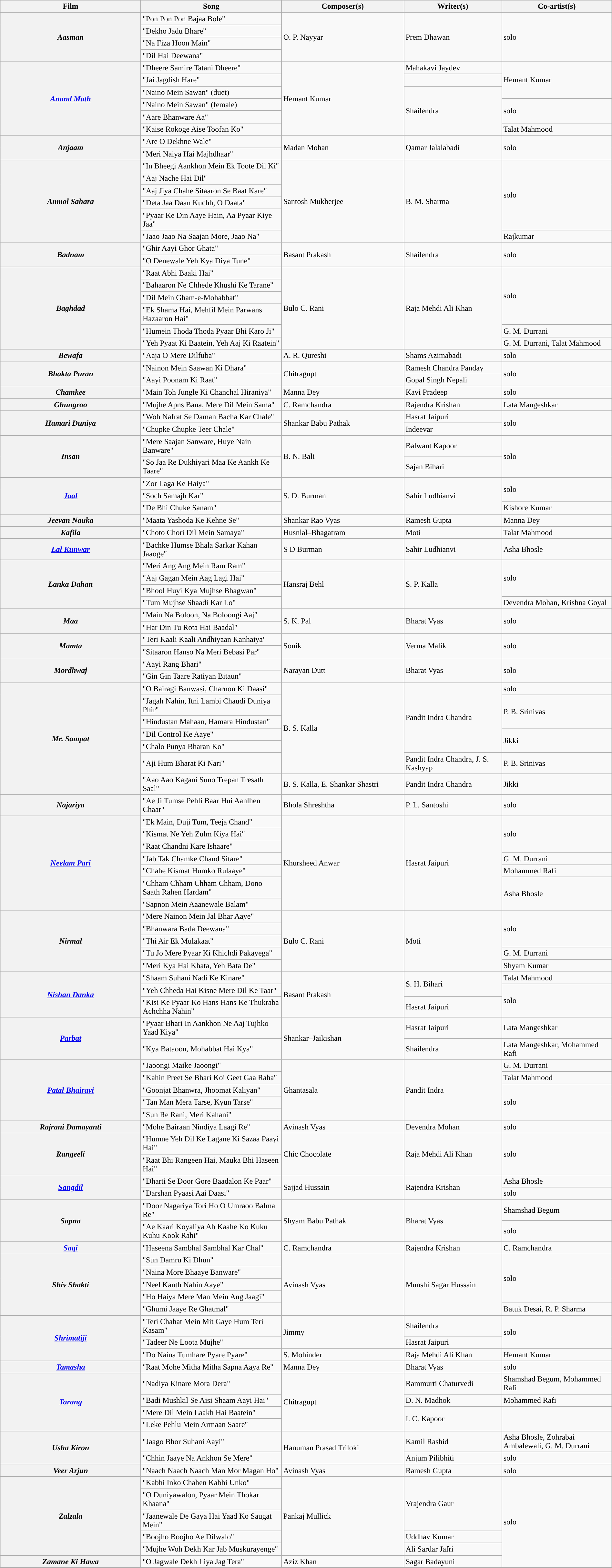<table class="wikitable plainrowheaders" width="100%" textcolor:#000;">
<tr style="background:#b0e0e66;">
<th scope="col" width=23%><strong>Film</strong></th>
<th scope="col" width=23%><strong>Song</strong></th>
<th scope="col" width=20%><strong>Composer(s)</strong></th>
<th scope="col" width=16%><strong>Writer(s)</strong></th>
<th scope="col" width=18%><strong>Co-artist(s)</strong></th>
</tr>
<tr>
<th rowspan=4><em>Aasman</em></th>
<td>"Pon Pon Pon Bajaa Bole"</td>
<td rowspan=4>O. P. Nayyar</td>
<td rowspan=4>Prem Dhawan</td>
<td rowspan=4>solo</td>
</tr>
<tr>
<td>"Dekho Jadu Bhare"</td>
</tr>
<tr>
<td>"Na Fiza Hoon Main"</td>
</tr>
<tr>
<td>"Dil Hai Deewana"</td>
</tr>
<tr>
<th rowspan=6><em><a href='#'>Anand Math</a></em></th>
<td>"Dheere Samire Tatani Dheere"</td>
<td rowspan=6>Hemant Kumar</td>
<td>Mahakavi Jaydev</td>
<td rowspan=3>Hemant Kumar</td>
</tr>
<tr>
<td>"Jai Jagdish Hare"</td>
</tr>
<tr>
<td>"Naino Mein Sawan" (duet)</td>
<td rowspan=4>Shailendra</td>
</tr>
<tr>
<td>"Naino Mein Sawan" (female)</td>
<td rowspan=2>solo</td>
</tr>
<tr>
<td>"Aare Bhanware Aa"</td>
</tr>
<tr>
<td>"Kaise Rokoge Aise Toofan Ko"</td>
<td>Talat Mahmood</td>
</tr>
<tr>
<th Rowspan=2><em>Anjaam</em></th>
<td>"Are O Dekhne Wale"</td>
<td rowspan=2>Madan Mohan</td>
<td rowspan=2>Qamar Jalalabadi</td>
<td rowspan=2>solo</td>
</tr>
<tr>
<td>"Meri Naiya Hai Majhdhaar"</td>
</tr>
<tr>
<th Rowspan=6><em>Anmol Sahara</em></th>
<td>"In Bheegi Aankhon Mein Ek Toote Dil Ki"</td>
<td rowspan=6>Santosh Mukherjee</td>
<td rowspan=6>B. M. Sharma</td>
<td Rowspan=5>solo</td>
</tr>
<tr>
<td>"Aaj Nache Hai Dil"</td>
</tr>
<tr>
<td>"Aaj Jiya Chahe Sitaaron Se Baat Kare"</td>
</tr>
<tr>
<td>"Deta Jaa Daan Kuchh, O Daata"</td>
</tr>
<tr>
<td>"Pyaar Ke Din Aaye Hain, Aa Pyaar Kiye Jaa"</td>
</tr>
<tr>
<td>"Jaao Jaao Na Saajan More, Jaao Na"</td>
<td>Rajkumar</td>
</tr>
<tr>
<th Rowspan=2><em>Badnam</em></th>
<td>"Ghir Aayi Ghor Ghata"</td>
<td rowspan=2>Basant Prakash</td>
<td rowspan=2>Shailendra</td>
<td rowspan=2>solo</td>
</tr>
<tr>
<td>"O Denewale Yeh Kya Diya Tune"</td>
</tr>
<tr>
<th Rowspan=6><em>Baghdad</em></th>
<td>"Raat Abhi Baaki Hai"</td>
<td rowspan=6>Bulo C. Rani</td>
<td rowspan=6>Raja Mehdi Ali Khan</td>
<td rowspan=4>solo</td>
</tr>
<tr>
<td>"Bahaaron Ne Chhede Khushi Ke Tarane"</td>
</tr>
<tr>
<td>"Dil Mein Gham-e-Mohabbat"</td>
</tr>
<tr>
<td>"Ek Shama Hai, Mehfil Mein Parwans Hazaaron Hai"</td>
</tr>
<tr>
<td>"Humein Thoda Thoda Pyaar Bhi Karo Ji"</td>
<td>G. M. Durrani</td>
</tr>
<tr>
<td>"Yeh Pyaat Ki Baatein, Yeh Aaj Ki Raatein"</td>
<td>G. M. Durrani, Talat Mahmood</td>
</tr>
<tr>
<th><em>Bewafa</em></th>
<td>"Aaja O Mere Dilfuba"</td>
<td>A. R. Qureshi</td>
<td>Shams Azimabadi</td>
<td>solo</td>
</tr>
<tr>
<th rowspan=2><em>Bhakta Puran</em></th>
<td>"Nainon Mein Saawan Ki Dhara"</td>
<td rowspan=2>Chitragupt</td>
<td>Ramesh Chandra Panday</td>
<td rowspan=2>solo</td>
</tr>
<tr>
<td>"Aayi Poonam Ki Raat"</td>
<td>Gopal Singh Nepali</td>
</tr>
<tr>
<th><em>Chamkee</em></th>
<td>"Main Toh Jungle Ki Chanchal Hiraniya"</td>
<td>Manna Dey</td>
<td>Kavi Pradeep</td>
<td>solo</td>
</tr>
<tr>
<th><em>Ghungroo</em></th>
<td>"Mujhe Apns Bana, Mere Dil Mein Sama"</td>
<td>C. Ramchandra</td>
<td>Rajendra Krishan</td>
<td>Lata Mangeshkar</td>
</tr>
<tr>
<th Rowspan=2><em>Hamari Duniya</em></th>
<td>"Woh Nafrat Se Daman Bacha Kar Chale"</td>
<td rowspan=2>Shankar Babu Pathak</td>
<td>Hasrat Jaipuri</td>
<td rowspan=2>solo</td>
</tr>
<tr>
<td>"Chupke Chupke Teer Chale"</td>
<td>Indeevar</td>
</tr>
<tr>
<th Rowspan=2><em>Insan</em></th>
<td>"Mere Saajan Sanware, Huye Nain Banware"</td>
<td rowspan=2>B. N. Bali</td>
<td>Balwant Kapoor</td>
<td rowspan=2>solo</td>
</tr>
<tr>
<td>"So Jaa Re Dukhiyari Maa Ke Aankh Ke Taare"</td>
<td>Sajan Bihari</td>
</tr>
<tr>
<th rowspan=3><em><a href='#'>Jaal</a></em></th>
<td>"Zor Laga Ke Haiya"</td>
<td rowspan=3>S. D. Burman</td>
<td rowspan=3>Sahir Ludhianvi</td>
<td rowspan=2>solo</td>
</tr>
<tr>
<td>"Soch Samajh Kar"</td>
</tr>
<tr>
<td>"De Bhi Chuke Sanam"</td>
<td>Kishore Kumar</td>
</tr>
<tr>
<th><em>Jeevan Nauka</em></th>
<td>"Maata Yashoda Ke Kehne Se"</td>
<td>Shankar Rao Vyas</td>
<td>Ramesh Gupta</td>
<td>Manna Dey</td>
</tr>
<tr>
<th><em>Kafila</em></th>
<td>"Choto Chori Dil Mein Samaya"</td>
<td>Husnlal–Bhagatram</td>
<td>Moti</td>
<td>Talat Mahmood</td>
</tr>
<tr>
<th><em><a href='#'>Lal Kunwar</a></em></th>
<td>"Bachke Humse Bhala Sarkar Kahan Jaaoge"</td>
<td>S D Burman</td>
<td>Sahir Ludhianvi</td>
<td>Asha Bhosle</td>
</tr>
<tr>
<th Rowspan=4><em>Lanka Dahan</em></th>
<td>"Meri Ang Ang Mein Ram Ram"</td>
<td Rowspan=4>Hansraj Behl</td>
<td rowspan=4>S. P. Kalla</td>
<td Rowspan=3>solo</td>
</tr>
<tr>
<td>"Aaj Gagan Mein Aag Lagi Hai"</td>
</tr>
<tr>
<td>"Bhool Huyi Kya Mujhse Bhagwan"</td>
</tr>
<tr>
<td>"Tum Mujhse Shaadi Kar Lo"</td>
<td>Devendra Mohan, Krishna Goyal</td>
</tr>
<tr>
<th Rowspan=2><em>Maa</em></th>
<td>"Main Na Boloon, Na Boloongi Aaj"</td>
<td rowspan=2>S. K. Pal</td>
<td rowspan=2>Bharat Vyas</td>
<td rowspan=2>solo</td>
</tr>
<tr>
<td>"Har Din Tu Rota Hai Baadal"</td>
</tr>
<tr>
<th Rowspan=2><em>Mamta</em></th>
<td>"Teri Kaali Kaali Andhiyaan Kanhaiya"</td>
<td Rowspan=2>Sonik</td>
<td rowspan=2>Verma Malik</td>
<td rowspan=2>solo</td>
</tr>
<tr>
<td>"Sitaaron Hanso Na Meri Bebasi Par"</td>
</tr>
<tr>
<th Rowspan=2><em>Mordhwaj</em></th>
<td>"Aayi Rang Bhari"</td>
<td rowspan=2>Narayan Dutt</td>
<td rowspan=2>Bharat Vyas</td>
<td rowspan=2>solo</td>
</tr>
<tr>
<td>"Gin Gin Taare Ratiyan Bitaun"</td>
</tr>
<tr>
<th Rowspan=7><em>Mr. Sampat</em></th>
<td>"O Bairagi Banwasi, Charnon Ki Daasi"</td>
<td rowspan=6>B. S. Kalla</td>
<td rowspan=5>Pandit Indra Chandra</td>
<td>solo</td>
</tr>
<tr>
<td>"Jagah Nahin, Itni Lambi Chaudi Duniya Phir"</td>
<td rowspan=2>P. B. Srinivas</td>
</tr>
<tr>
<td>"Hindustan Mahaan, Hamara Hindustan"</td>
</tr>
<tr>
<td>"Dil Control Ke Aaye"</td>
<td rowspan=2>Jikki</td>
</tr>
<tr>
<td>"Chalo Punya Bharan Ko"</td>
</tr>
<tr>
<td>"Aji Hum Bharat Ki Nari"</td>
<td>Pandit Indra Chandra, J. S. Kashyap</td>
<td>P. B. Srinivas</td>
</tr>
<tr>
<td>"Aao Aao Kagani Suno Trepan Tresath Saal"</td>
<td>B. S. Kalla, E. Shankar Shastri</td>
<td>Pandit Indra Chandra</td>
<td>Jikki</td>
</tr>
<tr>
<th><em>Najariya</em></th>
<td>"Ae Ji Tumse Pehli Baar Hui Aanlhen Chaar"</td>
<td>Bhola Shreshtha</td>
<td>P. L. Santoshi</td>
<td>solo</td>
</tr>
<tr>
<th Rowspan=7><em><a href='#'>Neelam Pari</a></em></th>
<td>"Ek Main, Duji Tum, Teeja Chand"</td>
<td Rowspan=7>Khursheed Anwar</td>
<td Rowspan=7>Hasrat Jaipuri</td>
<td Rowspan=3>solo</td>
</tr>
<tr>
<td>"Kismat Ne Yeh Zulm Kiya Hai"</td>
</tr>
<tr>
<td>"Raat Chandni Kare Ishaare"</td>
</tr>
<tr>
<td>"Jab Tak Chamke Chand Sitare"</td>
<td>G. M. Durrani</td>
</tr>
<tr>
<td>"Chahe Kismat Humko Rulaaye"</td>
<td>Mohammed Rafi</td>
</tr>
<tr>
<td>"Chham Chham Chham Chham, Dono Saath Rahen Hardam"</td>
<td rowspan=2>Asha Bhosle</td>
</tr>
<tr>
<td>"Sapnon Mein Aaanewale Balam"</td>
</tr>
<tr>
<th Rowspan=5><em>Nirmal</em></th>
<td>"Mere Nainon Mein Jal Bhar Aaye"</td>
<td rowspan=5>Bulo C. Rani</td>
<td rowspan=5>Moti</td>
<td rowspan=3>solo</td>
</tr>
<tr>
<td>"Bhanwara Bada Deewana"</td>
</tr>
<tr>
<td>"Thi Air Ek Mulakaat"</td>
</tr>
<tr>
<td>"Tu Jo Mere Pyaar Ki Khichdi Pakayega"</td>
<td>G. M. Durrani</td>
</tr>
<tr>
<td>"Meri Kya Hai Khata, Yeh Bata De"</td>
<td>Shyam Kumar</td>
</tr>
<tr>
<th Rowspan=3><em><a href='#'>Nishan Danka</a></em></th>
<td>"Shaam Suhani Nadi Ke Kinare"</td>
<td rowspan=3>Basant Prakash</td>
<td rowspan=2>S. H. Bihari</td>
<td>Talat Mahmood</td>
</tr>
<tr>
<td>"Yeh Chheda Hai Kisne Mere Dil Ke Taar"</td>
<td rowspan=2>solo</td>
</tr>
<tr>
<td>"Kisi Ke Pyaar Ko Hans Hans Ke Thukraba Achchha Nahin"</td>
<td>Hasrat Jaipuri</td>
</tr>
<tr>
<th Rowspan=2><em><a href='#'>Parbat</a></em></th>
<td>"Pyaar Bhari In Aankhon Ne Aaj Tujhko Yaad Kiya"</td>
<td rowspan=2>Shankar–Jaikishan</td>
<td>Hasrat Jaipuri</td>
<td>Lata Mangeshkar</td>
</tr>
<tr>
<td>"Kya Bataoon, Mohabbat Hai Kya"</td>
<td>Shailendra</td>
<td>Lata Mangeshkar, Mohammed Rafi</td>
</tr>
<tr>
<th Rowspan=5><em><a href='#'>Patal Bhairavi</a></em></th>
<td>"Jaoongi Maike Jaoongi"</td>
<td rowspan=5>Ghantasala</td>
<td rowspan=5>Pandit Indra</td>
<td>G. M. Durrani</td>
</tr>
<tr>
<td>"Kahin Preet Se Bhari Koi Geet Gaa Raha"</td>
<td>Talat Mahmood</td>
</tr>
<tr>
<td>"Goonjat Bhanwra, Jhoomat Kaliyan"</td>
<td rowspan=3>solo</td>
</tr>
<tr>
<td>"Tan Man Mera Tarse, Kyun Tarse"</td>
</tr>
<tr>
<td>"Sun Re Rani, Meri Kahani"</td>
</tr>
<tr>
<th><em>Rajrani Damayanti</em></th>
<td>"Mohe Bairaan Nindiya Laagi Re"</td>
<td>Avinash Vyas</td>
<td>Devendra Mohan</td>
<td>solo</td>
</tr>
<tr>
<th Rowspan=2><em>Rangeeli</em></th>
<td>"Humne Yeh Dil Ke Lagane Ki Sazaa Paayi Hai"</td>
<td rowspan=2>Chic Chocolate</td>
<td Rowspan=2>Raja Mehdi Ali Khan</td>
<td Rowspan=2>solo</td>
</tr>
<tr>
<td>"Raat Bhi Rangeen Hai, Mauka Bhi Haseen Hai"</td>
</tr>
<tr>
<th Rowspan=2><em><a href='#'>Sangdil</a></em></th>
<td>"Dharti Se Door Gore Baadalon Ke Paar"</td>
<td rowspan=2>Sajjad Hussain</td>
<td rowspan=2>Rajendra Krishan</td>
<td>Asha Bhosle</td>
</tr>
<tr>
<td>"Darshan Pyaasi Aai Daasi"</td>
<td>solo</td>
</tr>
<tr>
<th Rowspan=2><em>Sapna</em></th>
<td>"Door Nagariya Tori Ho O Umraoo Balma Re"</td>
<td Rowspan=2>Shyam Babu Pathak</td>
<td Rowspan=2>Bharat Vyas</td>
<td>Shamshad Begum</td>
</tr>
<tr>
<td>"Ae Kaari Koyaliya Ab Kaahe Ko Kuku Kuhu Kook Rahi"</td>
<td>solo</td>
</tr>
<tr>
<th><em><a href='#'>Saqi</a></em></th>
<td>"Haseena Sambhal Sambhal Kar Chal"</td>
<td>C. Ramchandra</td>
<td>Rajendra Krishan</td>
<td>C. Ramchandra</td>
</tr>
<tr>
<th Rowspan=5><em>Shiv Shakti</em></th>
<td>"Sun Damru Ki Dhun"</td>
<td Rowspan=5>Avinash Vyas</td>
<td rowspan=5>Munshi Sagar Hussain</td>
<td Rowspan=4>solo</td>
</tr>
<tr>
<td>"Naina More Bhaaye Banware"</td>
</tr>
<tr>
<td>"Neel Kanth Nahin Aaye"</td>
</tr>
<tr>
<td>"Ho Haiya Mere Man Mein Ang Jaagi"</td>
</tr>
<tr>
<td>"Ghumi Jaaye Re Ghatmal"</td>
<td>Batuk Desai, R. P. Sharma</td>
</tr>
<tr>
<th Rowspan=3><em><a href='#'>Shrimatiji</a></em></th>
<td>"Teri Chahat Mein Mit Gaye Hum Teri Kasam"</td>
<td rowspan=2>Jimmy</td>
<td>Shailendra</td>
<td rowspan=2>solo</td>
</tr>
<tr>
<td>"Tadeer Ne Loota Mujhe"</td>
<td>Hasrat Jaipuri</td>
</tr>
<tr>
<td>"Do Naina Tumhare Pyare Pyare"</td>
<td>S. Mohinder</td>
<td>Raja Mehdi Ali Khan</td>
<td>Hemant Kumar</td>
</tr>
<tr>
<th><em><a href='#'>Tamasha</a></em></th>
<td>"Raat Mohe Mitha Mitha Sapna Aaya Re"</td>
<td>Manna Dey</td>
<td>Bharat Vyas</td>
<td>solo</td>
</tr>
<tr>
<th Rowspan=4><em><a href='#'>Tarang</a></em></th>
<td>"Nadiya Kinare Mora Dera"</td>
<td Rowspan=4>Chitragupt</td>
<td>Rammurti Chaturvedi</td>
<td>Shamshad Begum, Mohammed Rafi</td>
</tr>
<tr>
<td>"Badi Mushkil Se Aisi Shaam Aayi Hai"</td>
<td>D. N. Madhok</td>
<td>Mohammed Rafi</td>
</tr>
<tr>
<td>"Mere Dil Mein Laakh Hai Baatein"</td>
<td Rowspan=2>I. C. Kapoor</td>
</tr>
<tr>
<td>"Leke Pehlu Mein Armaan Saare"</td>
</tr>
<tr>
<th Rowspan=2><em>Usha Kiron</em></th>
<td>"Jaago Bhor Suhani Aayi"</td>
<td rowspan=2>Hanuman Prasad Triloki</td>
<td>Kamil Rashid</td>
<td>Asha Bhosle, Zohrabai Ambalewali, G. M. Durrani</td>
</tr>
<tr>
<td>"Chhin Jaaye Na Ankhon Se Mere"</td>
<td>Anjum Pilibhiti</td>
<td>solo</td>
</tr>
<tr>
<th><em>Veer Arjun</em></th>
<td>"Naach Naach Naach Man Mor Magan Ho"</td>
<td>Avinash Vyas</td>
<td>Ramesh Gupta</td>
<td>solo</td>
</tr>
<tr>
<th Rowspan=5><em>Zalzala</em></th>
<td>"Kabhi Inko Chahen Kabhi Unko"</td>
<td rowspan=5>Pankaj Mullick</td>
<td Rowspan=3>Vrajendra Gaur</td>
<td Rowspan=6>solo</td>
</tr>
<tr>
<td>"O Duniyawalon,  Pyaar Mein Thokar Khaana"</td>
</tr>
<tr>
<td>"Jaanewale De Gaya Hai Yaad Ko Saugat Mein"</td>
</tr>
<tr>
<td>"Boojho Boojho Ae Dilwalo"</td>
<td>Uddhav Kumar</td>
</tr>
<tr>
<td>"Mujhe Woh Dekh Kar Jab Muskurayenge"</td>
<td>Ali Sardar Jafri</td>
</tr>
<tr>
<th><em>Zamane Ki Hawa</em></th>
<td>"O Jagwale Dekh Liya Jag Tera"</td>
<td>Aziz Khan</td>
<td>Sagar Badayuni</td>
</tr>
<tr>
</tr>
</table>
